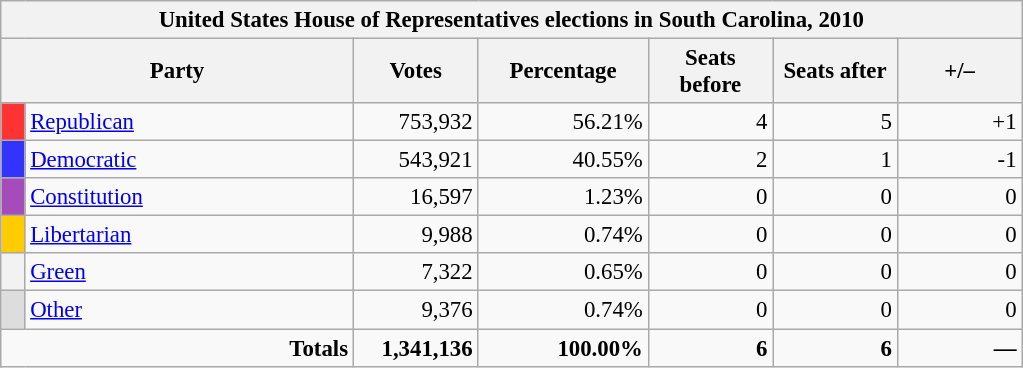<table class="wikitable" style="font-size: 95%;">
<tr>
<th colspan="7">United States House of Representatives elections in South Carolina, 2010</th>
</tr>
<tr>
<th colspan=2 style="width: 15em">Party</th>
<th style="width: 5em">Votes</th>
<th style="width: 7em">Percentage</th>
<th style="width: 5em">Seats before</th>
<th style="width: 5em">Seats after</th>
<th style="width: 5em">+/–</th>
</tr>
<tr>
<th style="background:#f33; width:3px;"></th>
<td style="width: 130px"><a href='#'>Republican</a></td>
<td style="text-align:right;">753,932</td>
<td style="text-align:right;">56.21%</td>
<td style="text-align:right;">4</td>
<td style="text-align:right;">5</td>
<td style="text-align:right;">+1</td>
</tr>
<tr>
<th style="background:#33f; width:3px;"></th>
<td style="width: 130px"><a href='#'>Democratic</a></td>
<td style="text-align:right;">543,921</td>
<td style="text-align:right;">40.55%</td>
<td style="text-align:right;">2</td>
<td style="text-align:right;">1</td>
<td style="text-align:right;">-1</td>
</tr>
<tr>
<th style="background:#a54cba; width:3px;"></th>
<td style="width: 130px"><a href='#'>Constitution</a></td>
<td style="text-align:right;">16,597</td>
<td style="text-align:right;">1.23%</td>
<td style="text-align:right;">0</td>
<td style="text-align:right;">0</td>
<td style="text-align:right;">0</td>
</tr>
<tr>
<th style="background:#fc0; width:3px;"></th>
<td style="width: 130px"><a href='#'>Libertarian</a></td>
<td style="text-align:right;">9,988</td>
<td style="text-align:right;">0.74%</td>
<td style="text-align:right;">0</td>
<td style="text-align:right;">0</td>
<td style="text-align:right;">0</td>
</tr>
<tr>
<th style="width:3px;"></th>
<td style="width: 130px"><a href='#'>Green</a></td>
<td style="text-align:right;">7,322</td>
<td style="text-align:right;">0.65%</td>
<td style="text-align:right;">0</td>
<td style="text-align:right;">0</td>
<td style="text-align:right;">0</td>
</tr>
<tr>
<th style="background:#ddd; width:3px;"></th>
<td style="width: 130px"><a href='#'>Other</a></td>
<td style="text-align:right;">9,376</td>
<td style="text-align:right;">0.74%</td>
<td style="text-align:right;">0</td>
<td style="text-align:right;">0</td>
<td style="text-align:right;">0</td>
</tr>
<tr style="text-align:right;">
<td colspan="2"><strong>Totals</strong></td>
<td><strong>1,341,136</strong></td>
<td><strong>100.00%</strong></td>
<td><strong>6</strong></td>
<td><strong>6</strong></td>
<td><strong>—</strong></td>
</tr>
</table>
